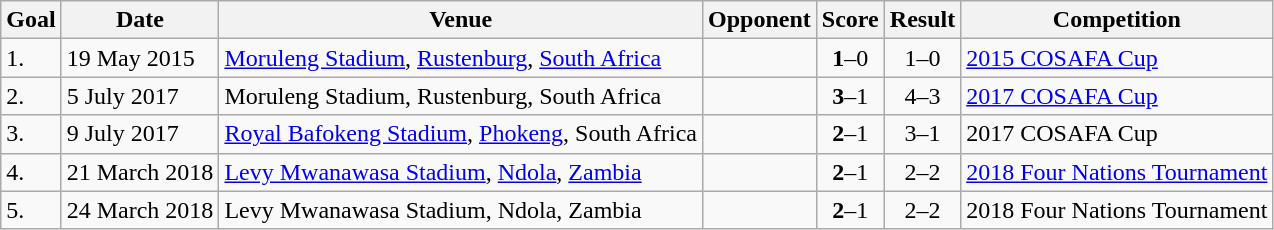<table class="wikitable plainrowheaders sortable">
<tr>
<th>Goal</th>
<th>Date</th>
<th>Venue</th>
<th>Opponent</th>
<th>Score</th>
<th>Result</th>
<th>Competition</th>
</tr>
<tr>
<td>1.</td>
<td>19 May 2015</td>
<td><a href='#'>Moruleng Stadium</a>, <a href='#'>Rustenburg</a>, <a href='#'>South Africa</a></td>
<td></td>
<td align=center><strong>1</strong>–0</td>
<td align=center>1–0</td>
<td><a href='#'>2015 COSAFA Cup</a></td>
</tr>
<tr>
<td>2.</td>
<td>5 July 2017</td>
<td>Moruleng Stadium, Rustenburg, South Africa</td>
<td></td>
<td align=center><strong>3</strong>–1</td>
<td align=center>4–3</td>
<td><a href='#'>2017 COSAFA Cup</a></td>
</tr>
<tr>
<td>3.</td>
<td>9 July 2017</td>
<td><a href='#'>Royal Bafokeng Stadium</a>, <a href='#'>Phokeng</a>, South Africa</td>
<td></td>
<td align=center><strong>2</strong>–1</td>
<td align=center>3–1</td>
<td>2017 COSAFA Cup</td>
</tr>
<tr>
<td>4.</td>
<td>21 March 2018</td>
<td><a href='#'>Levy Mwanawasa Stadium</a>, <a href='#'>Ndola</a>, <a href='#'>Zambia</a></td>
<td></td>
<td align=center><strong>2</strong>–1</td>
<td align=center>2–2 </td>
<td><a href='#'>2018 Four Nations Tournament</a></td>
</tr>
<tr>
<td>5.</td>
<td>24 March 2018</td>
<td>Levy Mwanawasa Stadium, Ndola, Zambia</td>
<td></td>
<td align=center><strong>2</strong>–1</td>
<td align=center>2–2 </td>
<td>2018 Four Nations Tournament</td>
</tr>
</table>
